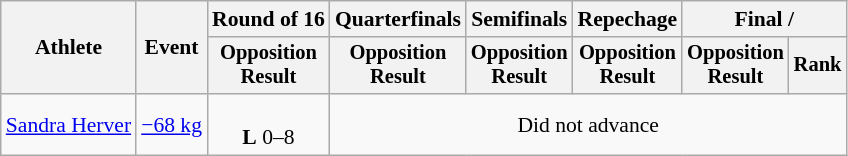<table class="wikitable" style="font-size:90%">
<tr>
<th rowspan="2">Athlete</th>
<th rowspan="2">Event</th>
<th>Round of 16</th>
<th>Quarterfinals</th>
<th>Semifinals</th>
<th>Repechage</th>
<th colspan="2">Final / </th>
</tr>
<tr style="font-size:95%">
<th>Opposition<br>Result</th>
<th>Opposition<br>Result</th>
<th>Opposition<br>Result</th>
<th>Opposition<br>Result</th>
<th>Opposition<br>Result</th>
<th>Rank</th>
</tr>
<tr align="center">
<td align="left"><a href='#'>Sandra Herver</a></td>
<td align="left"><a href='#'>−68 kg</a></td>
<td><br><strong>L</strong> 0–8</td>
<td colspan="5">Did not advance</td>
</tr>
</table>
